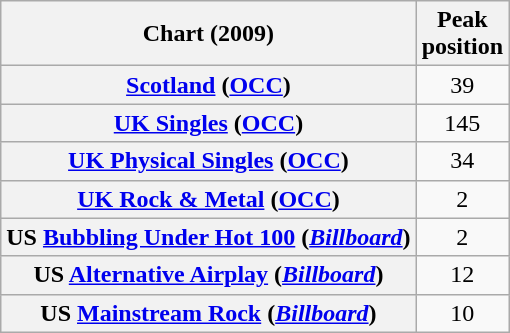<table class="wikitable sortable plainrowheaders" style="text-align:center">
<tr>
<th scope="col">Chart (2009)</th>
<th scope="col">Peak<br>position</th>
</tr>
<tr>
<th scope="row"><a href='#'>Scotland</a> (<a href='#'>OCC</a>)</th>
<td>39</td>
</tr>
<tr>
<th scope="row"><a href='#'>UK Singles</a> (<a href='#'>OCC</a>)</th>
<td>145</td>
</tr>
<tr>
<th scope="row"><a href='#'>UK Physical Singles</a> (<a href='#'>OCC</a>)</th>
<td>34</td>
</tr>
<tr>
<th scope="row"><a href='#'>UK Rock & Metal</a> (<a href='#'>OCC</a>)</th>
<td>2</td>
</tr>
<tr>
<th scope="row">US <a href='#'>Bubbling Under Hot 100</a> (<em><a href='#'>Billboard</a></em>)</th>
<td>2</td>
</tr>
<tr>
<th scope="row">US <a href='#'>Alternative Airplay</a> (<em><a href='#'>Billboard</a></em>)</th>
<td>12</td>
</tr>
<tr>
<th scope="row">US <a href='#'>Mainstream Rock</a> (<em><a href='#'>Billboard</a></em>)</th>
<td>10</td>
</tr>
</table>
